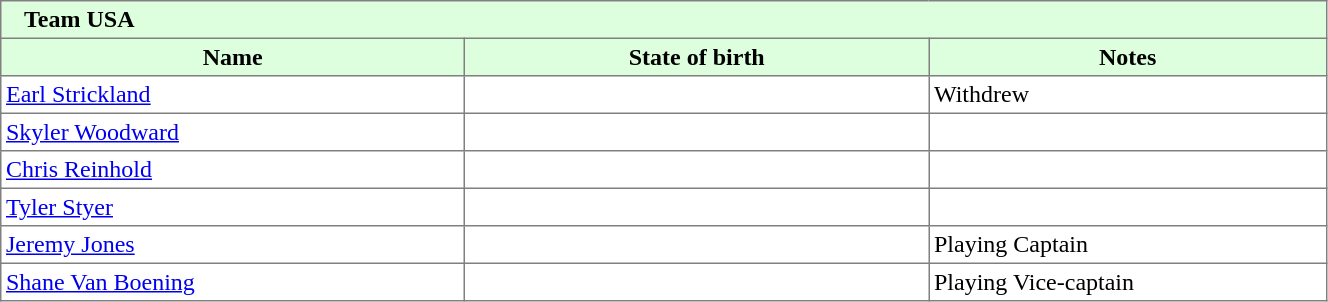<table border="1" cellpadding="3" width="70%" style="border-collapse: collapse;">
<tr bgcolor="#ddffdd">
<td colspan=3>   <strong>Team USA</strong></td>
</tr>
<tr bgcolor="#ddffdd">
<th width=35%>Name</th>
<th width=35%>State of birth</th>
<th width=30%%>Notes</th>
</tr>
<tr>
<td><a href='#'>Earl Strickland</a></td>
<td></td>
<td>Withdrew</td>
</tr>
<tr>
<td><a href='#'>Skyler Woodward</a></td>
<td></td>
<td></td>
</tr>
<tr>
<td><a href='#'>Chris Reinhold</a></td>
<td></td>
<td></td>
</tr>
<tr>
<td><a href='#'>Tyler Styer</a></td>
<td></td>
<td></td>
</tr>
<tr>
<td><a href='#'>Jeremy Jones</a></td>
<td></td>
<td>Playing Captain</td>
</tr>
<tr>
<td><a href='#'>Shane Van Boening</a></td>
<td></td>
<td>Playing Vice-captain</td>
</tr>
</table>
